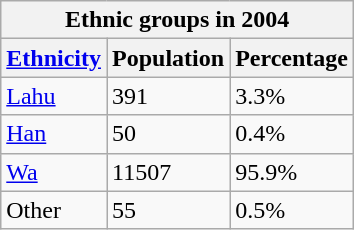<table class="wikitable">
<tr>
<th style="text-align:center;" colspan="3">Ethnic groups in 2004</th>
</tr>
<tr>
<th><a href='#'>Ethnicity</a></th>
<th>Population</th>
<th>Percentage</th>
</tr>
<tr>
<td><a href='#'>Lahu</a></td>
<td>391</td>
<td>3.3%</td>
</tr>
<tr>
<td><a href='#'>Han</a></td>
<td>50</td>
<td>0.4%</td>
</tr>
<tr>
<td><a href='#'>Wa</a></td>
<td>11507</td>
<td>95.9%</td>
</tr>
<tr>
<td>Other</td>
<td>55</td>
<td>0.5%</td>
</tr>
</table>
